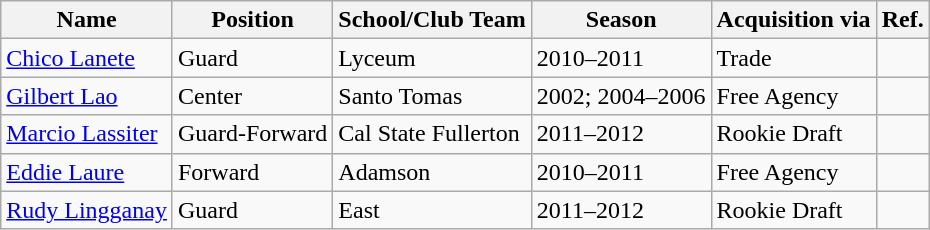<table class="wikitable sortable">
<tr>
<th class="unsortable">Name</th>
<th>Position</th>
<th>School/Club Team</th>
<th>Season</th>
<th>Acquisition via</th>
<th class=unsortable>Ref.</th>
</tr>
<tr>
<td><a href='#'>Chico Lanete</a></td>
<td>Guard</td>
<td>Lyceum</td>
<td>2010–2011</td>
<td>Trade</td>
<td></td>
</tr>
<tr>
<td><a href='#'>Gilbert Lao</a></td>
<td>Center</td>
<td>Santo Tomas</td>
<td>2002; 2004–2006</td>
<td>Free Agency</td>
<td></td>
</tr>
<tr>
<td><a href='#'>Marcio Lassiter</a></td>
<td>Guard-Forward</td>
<td>Cal State Fullerton</td>
<td>2011–2012</td>
<td>Rookie Draft</td>
<td></td>
</tr>
<tr>
<td><a href='#'>Eddie Laure</a></td>
<td>Forward</td>
<td>Adamson</td>
<td>2010–2011</td>
<td>Free Agency</td>
<td></td>
</tr>
<tr>
<td><a href='#'>Rudy Lingganay</a></td>
<td>Guard</td>
<td>East</td>
<td>2011–2012</td>
<td>Rookie Draft</td>
<td></td>
</tr>
</table>
